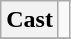<table class="wikitable">
<tr>
<th>Cast</th>
<td></td>
</tr>
<tr>
</tr>
</table>
